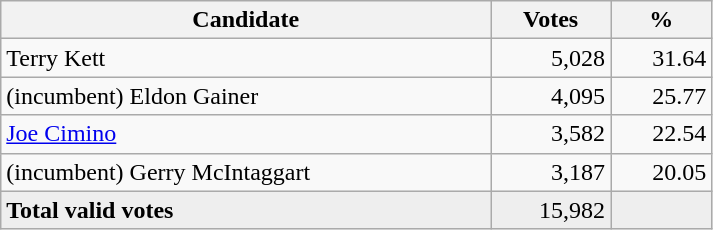<table style="width:475px;" class="wikitable">
<tr>
<th align="center">Candidate</th>
<th align="center">Votes</th>
<th align="center">%</th>
</tr>
<tr>
<td align="left">Terry Kett</td>
<td align="right">5,028</td>
<td align="right">31.64</td>
</tr>
<tr>
<td align="left">(incumbent) Eldon Gainer</td>
<td align="right">4,095</td>
<td align="right">25.77</td>
</tr>
<tr>
<td align="left"><a href='#'>Joe Cimino</a></td>
<td align="right">3,582</td>
<td align="right">22.54</td>
</tr>
<tr>
<td align="left">(incumbent) Gerry McIntaggart</td>
<td align="right">3,187</td>
<td align="right">20.05</td>
</tr>
<tr bgcolor="#EEEEEE">
<td align="left"><strong>Total valid votes</strong></td>
<td align="right">15,982</td>
<td align="right"></td>
</tr>
</table>
